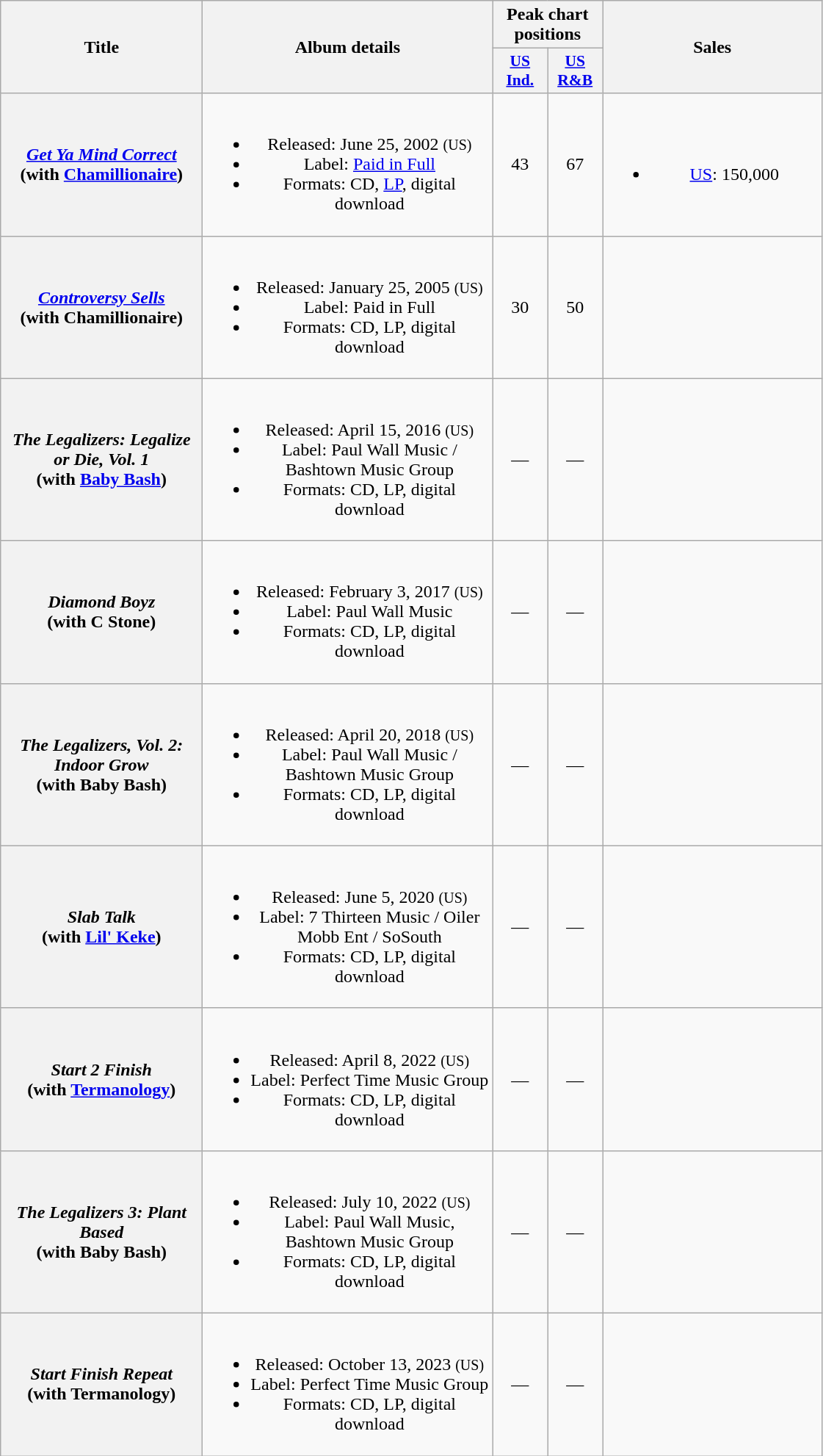<table class="wikitable plainrowheaders" style="text-align:center;">
<tr>
<th scope="col" rowspan="2" style="width:11em;">Title</th>
<th scope="col" rowspan="2" style="width:16em;">Album details</th>
<th scope="col" colspan="2">Peak chart positions</th>
<th scope="col" rowspan="2" style="width:12em;">Sales</th>
</tr>
<tr>
<th scope="col" style="width:3em;font-size:90%;"><a href='#'>US<br>Ind.</a><br></th>
<th scope="col" style="width:3em;font-size:90%;"><a href='#'>US<br>R&B</a><br></th>
</tr>
<tr>
<th scope="row"><em><a href='#'>Get Ya Mind Correct</a></em><br><span>(with <a href='#'>Chamillionaire</a>)</span></th>
<td><br><ul><li>Released: June 25, 2002 <small>(US)</small></li><li>Label: <a href='#'>Paid in Full</a></li><li>Formats: CD, <a href='#'>LP</a>, digital download</li></ul></td>
<td>43</td>
<td>67</td>
<td><br><ul><li><a href='#'>US</a>: 150,000</li></ul></td>
</tr>
<tr>
<th scope="row"><em><a href='#'>Controversy Sells</a></em><br><span>(with Chamillionaire)</span></th>
<td><br><ul><li>Released: January 25, 2005 <small>(US)</small></li><li>Label: Paid in Full</li><li>Formats: CD, LP, digital download</li></ul></td>
<td>30</td>
<td>50</td>
<td></td>
</tr>
<tr>
<th scope="row"><em>The Legalizers: Legalize or Die, Vol. 1</em><br><span>(with <a href='#'>Baby Bash</a>)</span></th>
<td><br><ul><li>Released: April 15, 2016 <small>(US)</small></li><li>Label: Paul Wall Music / Bashtown Music Group</li><li>Formats: CD, LP, digital download</li></ul></td>
<td>—</td>
<td>—</td>
<td></td>
</tr>
<tr>
<th scope="row"><em>Diamond Boyz</em><br><span>(with C Stone)</span></th>
<td><br><ul><li>Released: February 3, 2017 <small>(US)</small></li><li>Label: Paul Wall Music</li><li>Formats: CD, LP, digital download</li></ul></td>
<td>—</td>
<td>—</td>
<td></td>
</tr>
<tr>
<th scope="row"><em>The Legalizers, Vol. 2: Indoor Grow</em><br><span>(with Baby Bash)</span></th>
<td><br><ul><li>Released: April 20, 2018 <small>(US)</small></li><li>Label: Paul Wall Music / Bashtown Music Group</li><li>Formats: CD, LP, digital download</li></ul></td>
<td>—</td>
<td>—</td>
<td></td>
</tr>
<tr>
<th scope="row"><em>Slab Talk</em><br><span>(with <a href='#'>Lil' Keke</a>)</span></th>
<td><br><ul><li>Released: June 5, 2020 <small>(US)</small></li><li>Label: 7 Thirteen Music / Oiler Mobb Ent / SoSouth</li><li>Formats: CD, LP, digital download</li></ul></td>
<td>—</td>
<td>—</td>
<td></td>
</tr>
<tr>
<th scope="row"><em>Start 2 Finish</em><br><span>(with <a href='#'>Termanology</a>)</span></th>
<td><br><ul><li>Released: April 8, 2022 <small>(US)</small></li><li>Label: Perfect Time Music Group</li><li>Formats: CD, LP, digital download</li></ul></td>
<td>—</td>
<td>—</td>
<td></td>
</tr>
<tr>
<th scope="row"><em>The Legalizers 3: Plant Based</em><br><span>(with Baby Bash)</span></th>
<td><br><ul><li>Released: July 10, 2022 <small>(US)</small></li><li>Label: Paul Wall Music, Bashtown Music Group</li><li>Formats: CD, LP, digital download</li></ul></td>
<td>—</td>
<td>—</td>
<td></td>
</tr>
<tr>
<th scope="row"><em>Start Finish Repeat</em><br><span>(with Termanology)</span></th>
<td><br><ul><li>Released: October 13, 2023 <small>(US)</small></li><li>Label: Perfect Time Music Group</li><li>Formats: CD, LP, digital download</li></ul></td>
<td>—</td>
<td>—</td>
<td></td>
</tr>
</table>
